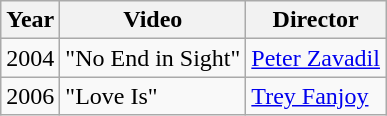<table class="wikitable">
<tr>
<th>Year</th>
<th>Video</th>
<th>Director</th>
</tr>
<tr>
<td>2004</td>
<td>"No End in Sight"</td>
<td><a href='#'>Peter Zavadil</a></td>
</tr>
<tr>
<td>2006</td>
<td>"Love Is"</td>
<td><a href='#'>Trey Fanjoy</a></td>
</tr>
</table>
